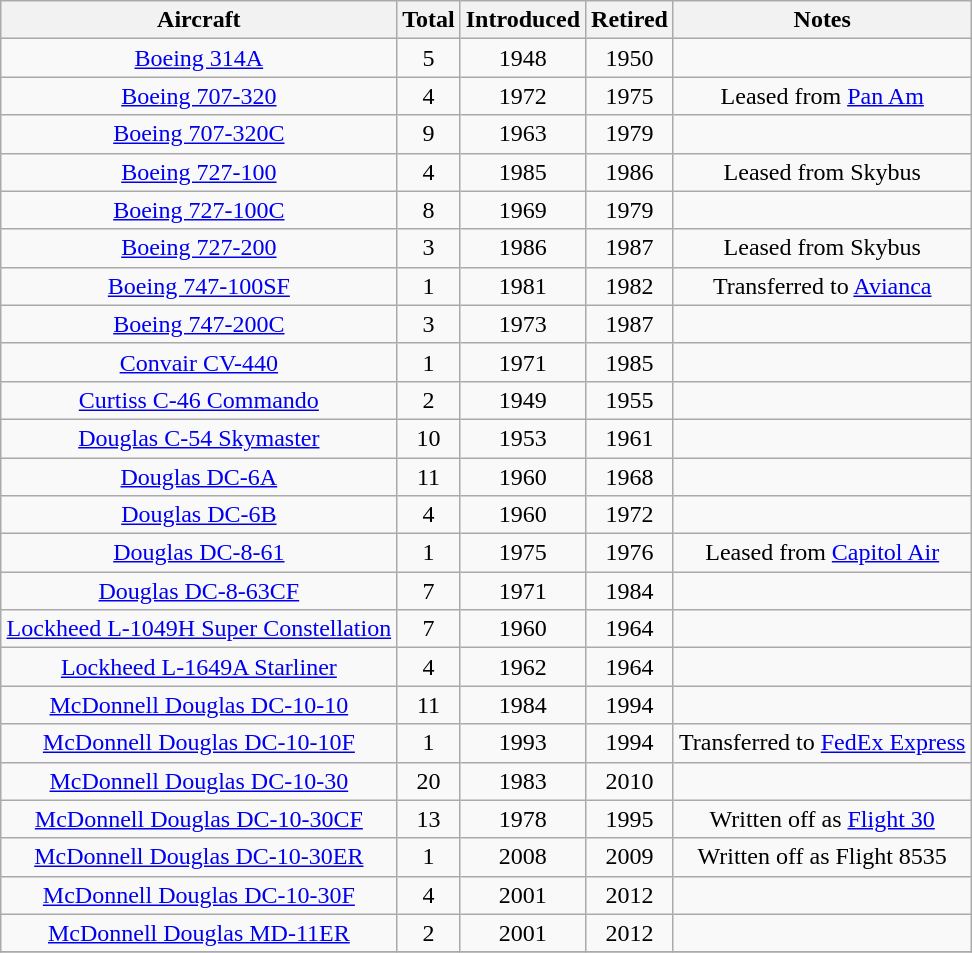<table class="wikitable" style="margin:0.5em auto;text-align:center">
<tr>
<th>Aircraft</th>
<th>Total</th>
<th>Introduced</th>
<th>Retired</th>
<th>Notes</th>
</tr>
<tr>
<td><a href='#'>Boeing 314A</a></td>
<td>5</td>
<td>1948</td>
<td>1950</td>
<td></td>
</tr>
<tr>
<td><a href='#'>Boeing 707-320</a></td>
<td>4</td>
<td>1972</td>
<td>1975</td>
<td>Leased from <a href='#'>Pan Am</a></td>
</tr>
<tr>
<td><a href='#'>Boeing 707-320C</a></td>
<td>9</td>
<td>1963</td>
<td>1979</td>
<td></td>
</tr>
<tr>
<td><a href='#'>Boeing 727-100</a></td>
<td>4</td>
<td>1985</td>
<td>1986</td>
<td>Leased from Skybus</td>
</tr>
<tr>
<td><a href='#'>Boeing 727-100C</a></td>
<td>8</td>
<td>1969</td>
<td>1979</td>
<td></td>
</tr>
<tr>
<td><a href='#'>Boeing 727-200</a></td>
<td>3</td>
<td>1986</td>
<td>1987</td>
<td>Leased from Skybus</td>
</tr>
<tr>
<td><a href='#'>Boeing 747-100SF</a></td>
<td>1</td>
<td>1981</td>
<td>1982</td>
<td>Transferred to <a href='#'>Avianca</a></td>
</tr>
<tr>
<td><a href='#'>Boeing 747-200C</a></td>
<td>3</td>
<td>1973</td>
<td>1987</td>
<td></td>
</tr>
<tr>
<td><a href='#'>Convair CV-440</a></td>
<td>1</td>
<td>1971</td>
<td>1985</td>
<td></td>
</tr>
<tr>
<td><a href='#'>Curtiss C-46 Commando</a></td>
<td>2</td>
<td>1949</td>
<td>1955</td>
<td></td>
</tr>
<tr>
<td><a href='#'>Douglas C-54 Skymaster</a></td>
<td>10</td>
<td>1953</td>
<td>1961</td>
<td></td>
</tr>
<tr>
<td><a href='#'>Douglas DC-6A</a></td>
<td>11</td>
<td>1960</td>
<td>1968</td>
<td></td>
</tr>
<tr>
<td><a href='#'>Douglas DC-6B</a></td>
<td>4</td>
<td>1960</td>
<td>1972</td>
<td></td>
</tr>
<tr>
<td><a href='#'>Douglas DC-8-61</a></td>
<td>1</td>
<td>1975</td>
<td>1976</td>
<td>Leased from <a href='#'>Capitol Air</a></td>
</tr>
<tr>
<td><a href='#'>Douglas DC-8-63CF</a></td>
<td>7</td>
<td>1971</td>
<td>1984</td>
<td></td>
</tr>
<tr>
<td><a href='#'>Lockheed L-1049H Super Constellation</a></td>
<td>7</td>
<td>1960</td>
<td>1964</td>
<td></td>
</tr>
<tr>
<td><a href='#'>Lockheed L-1649A Starliner</a></td>
<td>4</td>
<td>1962</td>
<td>1964</td>
<td></td>
</tr>
<tr>
<td><a href='#'>McDonnell Douglas DC-10-10</a></td>
<td>11</td>
<td>1984</td>
<td>1994</td>
<td></td>
</tr>
<tr>
<td><a href='#'>McDonnell Douglas DC-10-10F</a></td>
<td>1</td>
<td>1993</td>
<td>1994</td>
<td>Transferred to <a href='#'>FedEx Express</a></td>
</tr>
<tr>
<td><a href='#'>McDonnell Douglas DC-10-30</a></td>
<td>20</td>
<td>1983</td>
<td>2010</td>
<td></td>
</tr>
<tr>
<td><a href='#'>McDonnell Douglas DC-10-30CF</a></td>
<td>13</td>
<td>1978</td>
<td>1995</td>
<td>Written off as <a href='#'>Flight 30</a></td>
</tr>
<tr>
<td><a href='#'>McDonnell Douglas DC-10-30ER</a></td>
<td>1</td>
<td>2008</td>
<td>2009</td>
<td>Written off as Flight 8535</td>
</tr>
<tr>
<td><a href='#'>McDonnell Douglas DC-10-30F</a></td>
<td>4</td>
<td>2001</td>
<td>2012</td>
<td></td>
</tr>
<tr>
<td><a href='#'>McDonnell Douglas MD-11ER</a></td>
<td>2</td>
<td>2001</td>
<td>2012</td>
<td></td>
</tr>
<tr>
</tr>
</table>
